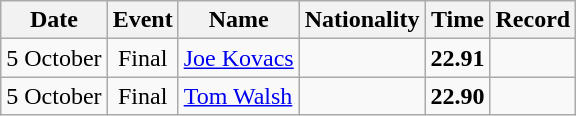<table class=wikitable style=text-align:center>
<tr>
<th>Date</th>
<th>Event</th>
<th>Name</th>
<th>Nationality</th>
<th>Time</th>
<th>Record</th>
</tr>
<tr>
<td>5 October</td>
<td>Final</td>
<td align=left><a href='#'>Joe Kovacs</a></td>
<td align=left></td>
<td><strong>22.91</strong></td>
<td></td>
</tr>
<tr>
<td>5 October</td>
<td>Final</td>
<td align=left><a href='#'>Tom Walsh</a></td>
<td align=left></td>
<td><strong>22.90</strong></td>
<td></td>
</tr>
</table>
